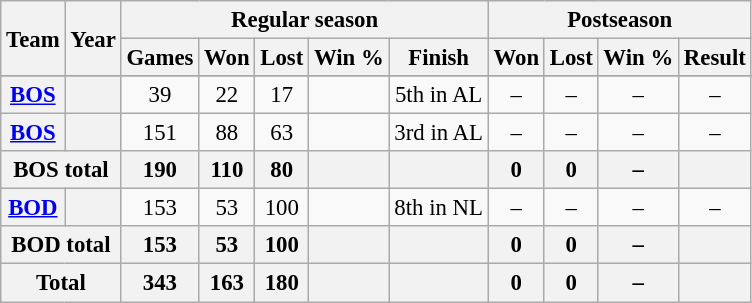<table class="wikitable" style="font-size: 95%; text-align:center;">
<tr>
<th rowspan="2">Team</th>
<th rowspan="2">Year</th>
<th colspan="5">Regular season</th>
<th colspan="4">Postseason</th>
</tr>
<tr>
<th>Games</th>
<th>Won</th>
<th>Lost</th>
<th>Win %</th>
<th>Finish</th>
<th>Won</th>
<th>Lost</th>
<th>Win %</th>
<th>Result</th>
</tr>
<tr>
</tr>
<tr>
<th><a href='#'>BOS</a></th>
<th></th>
<td>39</td>
<td>22</td>
<td>17</td>
<td></td>
<td>5th in AL</td>
<td>–</td>
<td>–</td>
<td>–</td>
<td>–</td>
</tr>
<tr>
<th><a href='#'>BOS</a></th>
<th></th>
<td>151</td>
<td>88</td>
<td>63</td>
<td></td>
<td>3rd in AL</td>
<td>–</td>
<td>–</td>
<td>–</td>
<td>–</td>
</tr>
<tr>
<th colspan="2">BOS total</th>
<th>190</th>
<th>110</th>
<th>80</th>
<th></th>
<th></th>
<th>0</th>
<th>0</th>
<th>–</th>
<th></th>
</tr>
<tr>
<th><a href='#'>BOD</a></th>
<th></th>
<td>153</td>
<td>53</td>
<td>100</td>
<td></td>
<td>8th in NL</td>
<td>–</td>
<td>–</td>
<td>–</td>
<td>–</td>
</tr>
<tr>
<th colspan="2">BOD total</th>
<th>153</th>
<th>53</th>
<th>100</th>
<th></th>
<th></th>
<th>0</th>
<th>0</th>
<th>–</th>
<th></th>
</tr>
<tr>
<th colspan="2">Total</th>
<th>343</th>
<th>163</th>
<th>180</th>
<th></th>
<th></th>
<th>0</th>
<th>0</th>
<th>–</th>
<th></th>
</tr>
</table>
